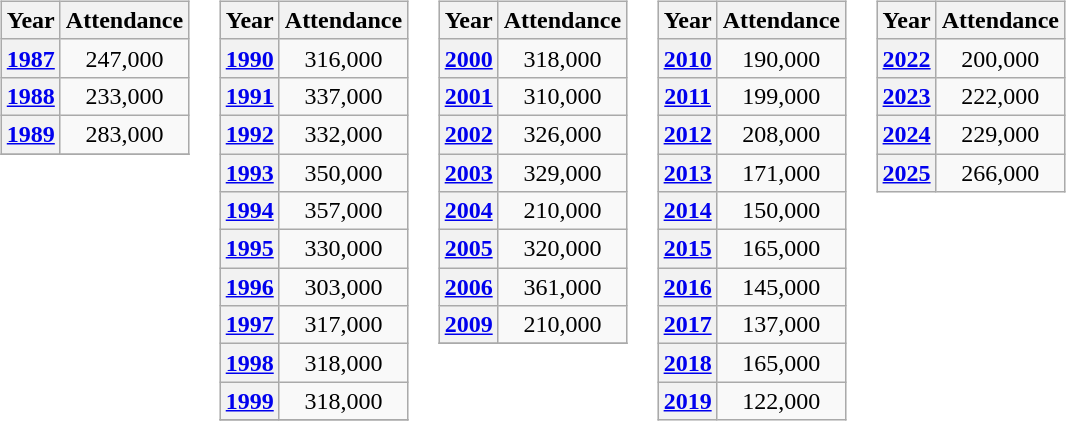<table>
<tr>
<td valign="top"><br><table class="wikitable">
<tr>
<th>Year</th>
<th>Attendance</th>
</tr>
<tr>
<th><a href='#'>1987</a></th>
<td align="center">247,000</td>
</tr>
<tr>
<th><a href='#'>1988</a></th>
<td align="center">233,000</td>
</tr>
<tr>
<th><a href='#'>1989</a></th>
<td align="center">283,000</td>
</tr>
<tr>
</tr>
</table>
</td>
<td valign="top"><br><table class="wikitable">
<tr>
<th>Year</th>
<th>Attendance</th>
</tr>
<tr>
<th><a href='#'>1990</a></th>
<td align="center">316,000</td>
</tr>
<tr>
<th><a href='#'>1991</a></th>
<td align="center">337,000</td>
</tr>
<tr>
<th><a href='#'>1992</a></th>
<td align="center">332,000</td>
</tr>
<tr>
<th><a href='#'>1993</a></th>
<td align="center">350,000</td>
</tr>
<tr>
<th><a href='#'>1994</a></th>
<td align="center">357,000</td>
</tr>
<tr>
<th><a href='#'>1995</a></th>
<td align="center">330,000</td>
</tr>
<tr>
<th><a href='#'>1996</a></th>
<td align="center">303,000</td>
</tr>
<tr>
<th><a href='#'>1997</a></th>
<td align="center">317,000</td>
</tr>
<tr>
<th><a href='#'>1998</a></th>
<td align="center">318,000</td>
</tr>
<tr>
<th><a href='#'>1999</a></th>
<td align="center">318,000</td>
</tr>
<tr>
</tr>
</table>
</td>
<td valign="top"><br><table class="wikitable">
<tr>
<th>Year</th>
<th>Attendance</th>
</tr>
<tr>
<th><a href='#'>2000</a></th>
<td align="center">318,000</td>
</tr>
<tr>
<th><a href='#'>2001</a></th>
<td align="center">310,000</td>
</tr>
<tr>
<th><a href='#'>2002</a></th>
<td align="center">326,000</td>
</tr>
<tr>
<th><a href='#'>2003</a></th>
<td align="center">329,000</td>
</tr>
<tr>
<th><a href='#'>2004</a></th>
<td align="center">210,000</td>
</tr>
<tr>
<th><a href='#'>2005</a></th>
<td align="center">320,000</td>
</tr>
<tr>
<th><a href='#'>2006</a></th>
<td align="center">361,000</td>
</tr>
<tr>
<th><a href='#'>2009</a></th>
<td align="center">210,000</td>
</tr>
<tr>
</tr>
</table>
</td>
<td valign="top"><br><table class="wikitable">
<tr>
<th>Year</th>
<th>Attendance</th>
</tr>
<tr>
<th><a href='#'>2010</a></th>
<td align="center">190,000</td>
</tr>
<tr>
<th><a href='#'>2011</a></th>
<td align="center">199,000</td>
</tr>
<tr>
<th><a href='#'>2012</a></th>
<td align="center">208,000</td>
</tr>
<tr>
<th><a href='#'>2013</a></th>
<td align="center">171,000</td>
</tr>
<tr>
<th><a href='#'>2014</a></th>
<td align="center">150,000</td>
</tr>
<tr>
<th><a href='#'>2015</a></th>
<td align="center">165,000</td>
</tr>
<tr>
<th><a href='#'>2016</a></th>
<td align="center">145,000</td>
</tr>
<tr>
<th><a href='#'>2017</a></th>
<td align="center">137,000</td>
</tr>
<tr>
<th><a href='#'>2018</a></th>
<td align="center">165,000</td>
</tr>
<tr>
<th><a href='#'>2019</a></th>
<td align="center">122,000</td>
</tr>
</table>
</td>
<td valign="top"><br><table class="wikitable">
<tr>
<th>Year</th>
<th>Attendance</th>
</tr>
<tr>
<th><a href='#'>2022</a></th>
<td align="center">200,000</td>
</tr>
<tr>
<th><a href='#'>2023</a></th>
<td align="center">222,000</td>
</tr>
<tr>
<th><a href='#'>2024</a></th>
<td align="center">229,000</td>
</tr>
<tr>
<th><a href='#'>2025</a></th>
<td align="center">266,000</td>
</tr>
</table>
</td>
</tr>
</table>
